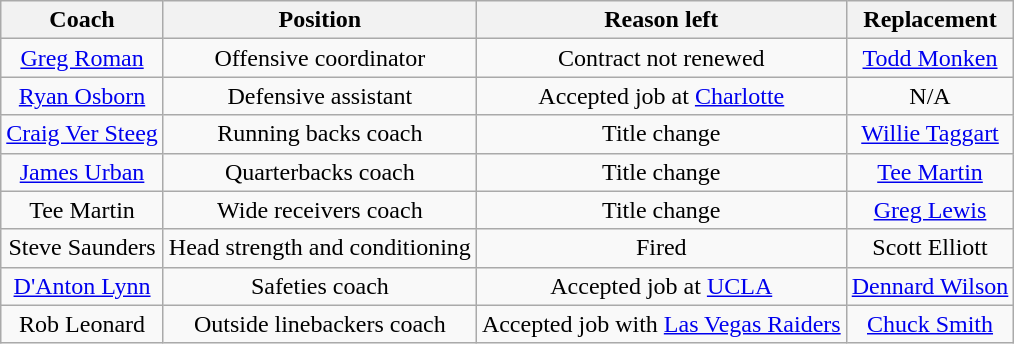<table class="wikitable" style="text-align:center">
<tr>
<th>Coach</th>
<th>Position</th>
<th>Reason left</th>
<th>Replacement</th>
</tr>
<tr>
<td><a href='#'>Greg Roman</a></td>
<td>Offensive coordinator</td>
<td>Contract not renewed</td>
<td><a href='#'>Todd Monken</a></td>
</tr>
<tr>
<td><a href='#'>Ryan Osborn</a></td>
<td>Defensive assistant</td>
<td>Accepted job at <a href='#'>Charlotte</a></td>
<td>N/A</td>
</tr>
<tr>
<td><a href='#'>Craig Ver Steeg</a></td>
<td>Running backs coach</td>
<td>Title change</td>
<td><a href='#'>Willie Taggart</a></td>
</tr>
<tr>
<td><a href='#'>James Urban</a></td>
<td>Quarterbacks coach</td>
<td>Title change</td>
<td><a href='#'>Tee Martin</a></td>
</tr>
<tr>
<td>Tee Martin</td>
<td>Wide receivers coach</td>
<td>Title change</td>
<td><a href='#'>Greg Lewis</a></td>
</tr>
<tr>
<td>Steve Saunders</td>
<td>Head strength and conditioning</td>
<td>Fired</td>
<td>Scott Elliott</td>
</tr>
<tr>
<td><a href='#'>D'Anton Lynn</a></td>
<td>Safeties coach</td>
<td>Accepted job at <a href='#'>UCLA</a></td>
<td><a href='#'>Dennard Wilson</a></td>
</tr>
<tr>
<td>Rob Leonard</td>
<td>Outside linebackers coach</td>
<td>Accepted job with <a href='#'>Las Vegas Raiders</a></td>
<td><a href='#'>Chuck Smith</a></td>
</tr>
</table>
